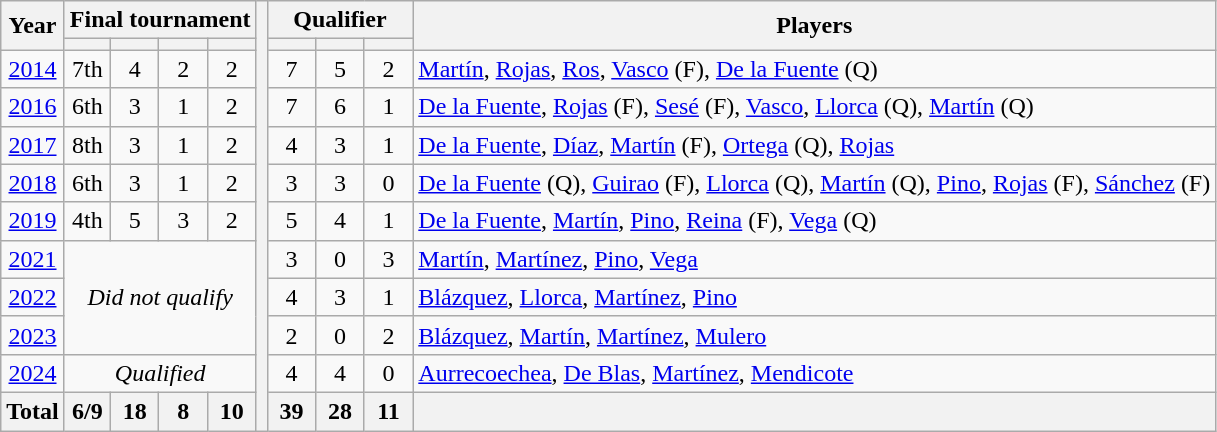<table class="wikitable" style="text-align: center; font-size=85%">
<tr>
<th rowspan=2>Year</th>
<th colspan=4>Final tournament</th>
<th rowspan=88></th>
<th colspan=3>Qualifier</th>
<th rowspan=2>Players</th>
</tr>
<tr>
<th></th>
<th width=25px></th>
<th width=25px></th>
<th width=25px></th>
<th width=25px></th>
<th width=25px></th>
<th width=25px></th>
</tr>
<tr>
<td> <a href='#'>2014</a></td>
<td>7th</td>
<td>4</td>
<td>2</td>
<td>2</td>
<td>7</td>
<td>5</td>
<td>2</td>
<td align=left><a href='#'>Martín</a>, <a href='#'>Rojas</a>, <a href='#'>Ros</a>, <a href='#'>Vasco</a> (F), <a href='#'>De la Fuente</a> (Q) </td>
</tr>
<tr>
<td> <a href='#'>2016</a></td>
<td>6th</td>
<td>3</td>
<td>1</td>
<td>2</td>
<td>7</td>
<td>6</td>
<td>1</td>
<td align=left><a href='#'>De la Fuente</a>, <a href='#'>Rojas</a> (F), <a href='#'>Sesé</a> (F), <a href='#'>Vasco</a>, <a href='#'>Llorca</a> (Q), <a href='#'>Martín</a> (Q)</td>
</tr>
<tr>
<td> <a href='#'>2017</a></td>
<td>8th</td>
<td>3</td>
<td>1</td>
<td>2</td>
<td>4</td>
<td>3</td>
<td>1</td>
<td align=left><a href='#'>De la Fuente</a>, <a href='#'>Díaz</a>, <a href='#'>Martín</a> (F), <a href='#'>Ortega</a> (Q), <a href='#'>Rojas</a></td>
</tr>
<tr>
<td> <a href='#'>2018</a></td>
<td>6th</td>
<td>3</td>
<td>1</td>
<td>2</td>
<td>3</td>
<td>3</td>
<td>0</td>
<td align=left><a href='#'>De la Fuente</a> (Q), <a href='#'>Guirao</a> (F), <a href='#'>Llorca</a> (Q), <a href='#'>Martín</a> (Q), <a href='#'>Pino</a>, <a href='#'>Rojas</a> (F), <a href='#'>Sánchez</a> (F)</td>
</tr>
<tr>
<td> <a href='#'>2019</a></td>
<td>4th</td>
<td>5</td>
<td>3</td>
<td>2</td>
<td>5</td>
<td>4</td>
<td>1</td>
<td align=left><a href='#'>De la Fuente</a>, <a href='#'>Martín</a>, <a href='#'>Pino</a>, <a href='#'>Reina</a> (F), <a href='#'>Vega</a> (Q)</td>
</tr>
<tr>
<td> <a href='#'>2021</a></td>
<td rowspan=3 colspan=4><em>Did not qualify</em></td>
<td>3</td>
<td>0</td>
<td>3</td>
<td align=left><a href='#'>Martín</a>, <a href='#'>Martínez</a>, <a href='#'>Pino</a>, <a href='#'>Vega</a></td>
</tr>
<tr>
<td> <a href='#'>2022</a></td>
<td>4</td>
<td>3</td>
<td>1</td>
<td align=left><a href='#'>Blázquez</a>, <a href='#'>Llorca</a>, <a href='#'>Martínez</a>, <a href='#'>Pino</a></td>
</tr>
<tr>
<td> <a href='#'>2023</a></td>
<td>2</td>
<td>0</td>
<td>2</td>
<td align=left><a href='#'>Blázquez</a>, <a href='#'>Martín</a>, <a href='#'>Martínez</a>, <a href='#'>Mulero</a></td>
</tr>
<tr>
<td> <a href='#'>2024</a></td>
<td colspan=4><em>Qualified</em></td>
<td>4</td>
<td>4</td>
<td>0</td>
<td align=left><a href='#'>Aurrecoechea</a>, <a href='#'>De Blas</a>, <a href='#'>Martínez</a>, <a href='#'>Mendicote</a></td>
</tr>
<tr>
<th><strong>Total</strong></th>
<th>6/9</th>
<th>18</th>
<th>8</th>
<th>10</th>
<th>39</th>
<th>28</th>
<th>11</th>
<th></th>
</tr>
</table>
